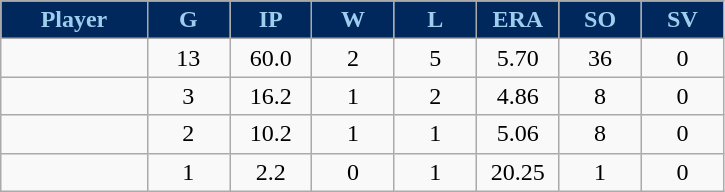<table class="wikitable sortable">
<tr>
<th style="background:#00285D;color:#9ECEEE; width:16%;">Player</th>
<th style="background:#00285D;color:#9ECEEE; width:9%;">G</th>
<th style="background:#00285D;color:#9ECEEE; width:9%;">IP</th>
<th style="background:#00285D;color:#9ECEEE; width:9%;">W</th>
<th style="background:#00285D;color:#9ECEEE; width:9%;">L</th>
<th style="background:#00285D;color:#9ECEEE; width:9%;">ERA</th>
<th style="background:#00285D;color:#9ECEEE; width:9%;">SO</th>
<th style="background:#00285D;color:#9ECEEE; width:9%;">SV</th>
</tr>
<tr style="text-align:center;">
<td></td>
<td>13</td>
<td>60.0</td>
<td>2</td>
<td>5</td>
<td>5.70</td>
<td>36</td>
<td>0</td>
</tr>
<tr style="text-align:center;">
<td></td>
<td>3</td>
<td>16.2</td>
<td>1</td>
<td>2</td>
<td>4.86</td>
<td>8</td>
<td>0</td>
</tr>
<tr style="text-align:center;">
<td></td>
<td>2</td>
<td>10.2</td>
<td>1</td>
<td>1</td>
<td>5.06</td>
<td>8</td>
<td>0</td>
</tr>
<tr align=center>
<td></td>
<td>1</td>
<td>2.2</td>
<td>0</td>
<td>1</td>
<td>20.25</td>
<td>1</td>
<td>0</td>
</tr>
</table>
